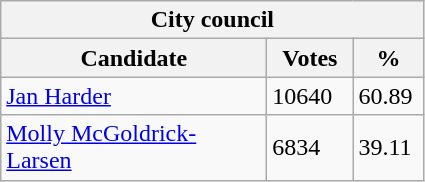<table class="wikitable">
<tr>
<th colspan="3">City council</th>
</tr>
<tr>
<th style="width: 170px">Candidate</th>
<th style="width: 50px">Votes</th>
<th style="width: 40px">%</th>
</tr>
<tr>
<td><a href='#'>Jan Harder</a></td>
<td>10640</td>
<td>60.89</td>
</tr>
<tr>
<td><a href='#'>Molly McGoldrick-Larsen</a></td>
<td>6834</td>
<td>39.11</td>
</tr>
</table>
